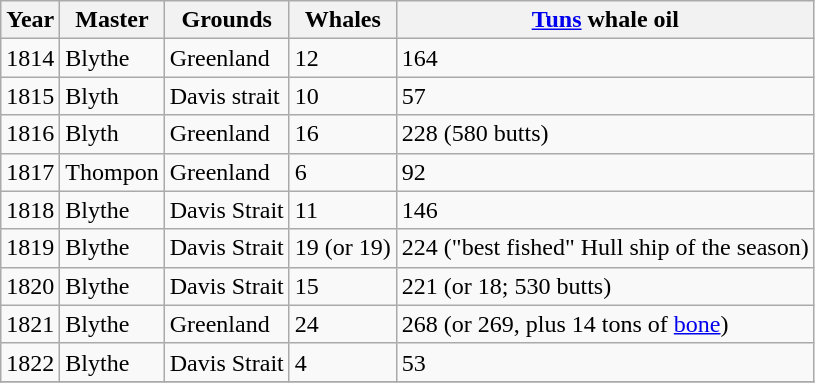<table class="sortable wikitable">
<tr>
<th>Year</th>
<th>Master</th>
<th>Grounds</th>
<th>Whales</th>
<th><a href='#'>Tuns</a> whale oil</th>
</tr>
<tr>
<td>1814</td>
<td>Blythe</td>
<td>Greenland</td>
<td>12</td>
<td>164</td>
</tr>
<tr>
<td>1815</td>
<td>Blyth</td>
<td>Davis strait</td>
<td>10</td>
<td>57</td>
</tr>
<tr>
<td>1816</td>
<td>Blyth</td>
<td>Greenland</td>
<td>16</td>
<td>228 (580 butts)</td>
</tr>
<tr>
<td>1817</td>
<td>Thompon</td>
<td>Greenland</td>
<td>6</td>
<td>92</td>
</tr>
<tr>
<td>1818</td>
<td>Blythe</td>
<td>Davis Strait</td>
<td>11</td>
<td>146</td>
</tr>
<tr>
<td>1819</td>
<td>Blythe</td>
<td>Davis Strait</td>
<td>19 (or 19)</td>
<td>224 ("best fished" Hull ship of the season)</td>
</tr>
<tr>
<td>1820</td>
<td>Blythe</td>
<td>Davis Strait</td>
<td>15</td>
<td>221 (or 18; 530 butts)</td>
</tr>
<tr>
<td>1821</td>
<td>Blythe</td>
<td>Greenland</td>
<td>24</td>
<td>268 (or 269, plus 14 tons of <a href='#'>bone</a>)</td>
</tr>
<tr>
<td>1822</td>
<td>Blythe</td>
<td>Davis Strait</td>
<td>4</td>
<td>53</td>
</tr>
<tr>
</tr>
</table>
